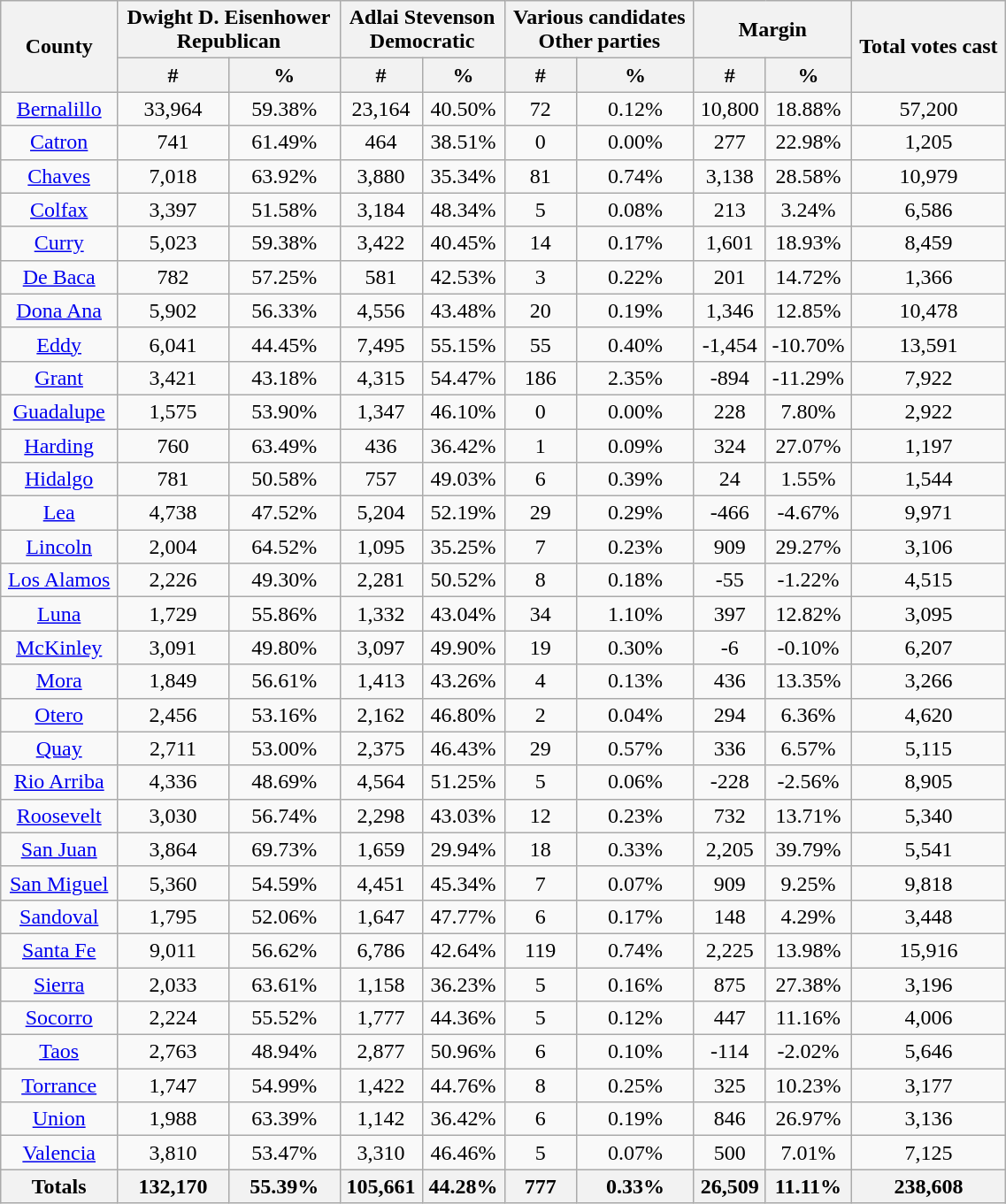<table width="60%"  class="wikitable sortable" style="text-align:center">
<tr>
<th style="text-align:center;" rowspan="2">County</th>
<th style="text-align:center;" colspan="2">Dwight D. Eisenhower<br>Republican</th>
<th style="text-align:center;" colspan="2">Adlai Stevenson<br>Democratic</th>
<th style="text-align:center;" colspan="2">Various candidates<br>Other parties</th>
<th style="text-align:center;" colspan="2">Margin</th>
<th style="text-align:center;" rowspan="2">Total votes cast</th>
</tr>
<tr>
<th style="text-align:center;" data-sort-type="number">#</th>
<th style="text-align:center;" data-sort-type="number">%</th>
<th style="text-align:center;" data-sort-type="number">#</th>
<th style="text-align:center;" data-sort-type="number">%</th>
<th style="text-align:center;" data-sort-type="number">#</th>
<th style="text-align:center;" data-sort-type="number">%</th>
<th style="text-align:center;" data-sort-type="number">#</th>
<th style="text-align:center;" data-sort-type="number">%</th>
</tr>
<tr style="text-align:center;">
<td><a href='#'>Bernalillo</a></td>
<td>33,964</td>
<td>59.38%</td>
<td>23,164</td>
<td>40.50%</td>
<td>72</td>
<td>0.12%</td>
<td>10,800</td>
<td>18.88%</td>
<td>57,200</td>
</tr>
<tr style="text-align:center;">
<td><a href='#'>Catron</a></td>
<td>741</td>
<td>61.49%</td>
<td>464</td>
<td>38.51%</td>
<td>0</td>
<td>0.00%</td>
<td>277</td>
<td>22.98%</td>
<td>1,205</td>
</tr>
<tr style="text-align:center;">
<td><a href='#'>Chaves</a></td>
<td>7,018</td>
<td>63.92%</td>
<td>3,880</td>
<td>35.34%</td>
<td>81</td>
<td>0.74%</td>
<td>3,138</td>
<td>28.58%</td>
<td>10,979</td>
</tr>
<tr style="text-align:center;">
<td><a href='#'>Colfax</a></td>
<td>3,397</td>
<td>51.58%</td>
<td>3,184</td>
<td>48.34%</td>
<td>5</td>
<td>0.08%</td>
<td>213</td>
<td>3.24%</td>
<td>6,586</td>
</tr>
<tr style="text-align:center;">
<td><a href='#'>Curry</a></td>
<td>5,023</td>
<td>59.38%</td>
<td>3,422</td>
<td>40.45%</td>
<td>14</td>
<td>0.17%</td>
<td>1,601</td>
<td>18.93%</td>
<td>8,459</td>
</tr>
<tr style="text-align:center;">
<td><a href='#'>De Baca</a></td>
<td>782</td>
<td>57.25%</td>
<td>581</td>
<td>42.53%</td>
<td>3</td>
<td>0.22%</td>
<td>201</td>
<td>14.72%</td>
<td>1,366</td>
</tr>
<tr style="text-align:center;">
<td><a href='#'>Dona Ana</a></td>
<td>5,902</td>
<td>56.33%</td>
<td>4,556</td>
<td>43.48%</td>
<td>20</td>
<td>0.19%</td>
<td>1,346</td>
<td>12.85%</td>
<td>10,478</td>
</tr>
<tr style="text-align:center;">
<td><a href='#'>Eddy</a></td>
<td>6,041</td>
<td>44.45%</td>
<td>7,495</td>
<td>55.15%</td>
<td>55</td>
<td>0.40%</td>
<td>-1,454</td>
<td>-10.70%</td>
<td>13,591</td>
</tr>
<tr style="text-align:center;">
<td><a href='#'>Grant</a></td>
<td>3,421</td>
<td>43.18%</td>
<td>4,315</td>
<td>54.47%</td>
<td>186</td>
<td>2.35%</td>
<td>-894</td>
<td>-11.29%</td>
<td>7,922</td>
</tr>
<tr style="text-align:center;">
<td><a href='#'>Guadalupe</a></td>
<td>1,575</td>
<td>53.90%</td>
<td>1,347</td>
<td>46.10%</td>
<td>0</td>
<td>0.00%</td>
<td>228</td>
<td>7.80%</td>
<td>2,922</td>
</tr>
<tr style="text-align:center;">
<td><a href='#'>Harding</a></td>
<td>760</td>
<td>63.49%</td>
<td>436</td>
<td>36.42%</td>
<td>1</td>
<td>0.09%</td>
<td>324</td>
<td>27.07%</td>
<td>1,197</td>
</tr>
<tr style="text-align:center;">
<td><a href='#'>Hidalgo</a></td>
<td>781</td>
<td>50.58%</td>
<td>757</td>
<td>49.03%</td>
<td>6</td>
<td>0.39%</td>
<td>24</td>
<td>1.55%</td>
<td>1,544</td>
</tr>
<tr style="text-align:center;">
<td><a href='#'>Lea</a></td>
<td>4,738</td>
<td>47.52%</td>
<td>5,204</td>
<td>52.19%</td>
<td>29</td>
<td>0.29%</td>
<td>-466</td>
<td>-4.67%</td>
<td>9,971</td>
</tr>
<tr style="text-align:center;">
<td><a href='#'>Lincoln</a></td>
<td>2,004</td>
<td>64.52%</td>
<td>1,095</td>
<td>35.25%</td>
<td>7</td>
<td>0.23%</td>
<td>909</td>
<td>29.27%</td>
<td>3,106</td>
</tr>
<tr style="text-align:center;">
<td><a href='#'>Los Alamos</a></td>
<td>2,226</td>
<td>49.30%</td>
<td>2,281</td>
<td>50.52%</td>
<td>8</td>
<td>0.18%</td>
<td>-55</td>
<td>-1.22%</td>
<td>4,515</td>
</tr>
<tr style="text-align:center;">
<td><a href='#'>Luna</a></td>
<td>1,729</td>
<td>55.86%</td>
<td>1,332</td>
<td>43.04%</td>
<td>34</td>
<td>1.10%</td>
<td>397</td>
<td>12.82%</td>
<td>3,095</td>
</tr>
<tr style="text-align:center;">
<td><a href='#'>McKinley</a></td>
<td>3,091</td>
<td>49.80%</td>
<td>3,097</td>
<td>49.90%</td>
<td>19</td>
<td>0.30%</td>
<td>-6</td>
<td>-0.10%</td>
<td>6,207</td>
</tr>
<tr style="text-align:center;">
<td><a href='#'>Mora</a></td>
<td>1,849</td>
<td>56.61%</td>
<td>1,413</td>
<td>43.26%</td>
<td>4</td>
<td>0.13%</td>
<td>436</td>
<td>13.35%</td>
<td>3,266</td>
</tr>
<tr style="text-align:center;">
<td><a href='#'>Otero</a></td>
<td>2,456</td>
<td>53.16%</td>
<td>2,162</td>
<td>46.80%</td>
<td>2</td>
<td>0.04%</td>
<td>294</td>
<td>6.36%</td>
<td>4,620</td>
</tr>
<tr style="text-align:center;">
<td><a href='#'>Quay</a></td>
<td>2,711</td>
<td>53.00%</td>
<td>2,375</td>
<td>46.43%</td>
<td>29</td>
<td>0.57%</td>
<td>336</td>
<td>6.57%</td>
<td>5,115</td>
</tr>
<tr style="text-align:center;">
<td><a href='#'>Rio Arriba</a></td>
<td>4,336</td>
<td>48.69%</td>
<td>4,564</td>
<td>51.25%</td>
<td>5</td>
<td>0.06%</td>
<td>-228</td>
<td>-2.56%</td>
<td>8,905</td>
</tr>
<tr style="text-align:center;">
<td><a href='#'>Roosevelt</a></td>
<td>3,030</td>
<td>56.74%</td>
<td>2,298</td>
<td>43.03%</td>
<td>12</td>
<td>0.23%</td>
<td>732</td>
<td>13.71%</td>
<td>5,340</td>
</tr>
<tr style="text-align:center;">
<td><a href='#'>San Juan</a></td>
<td>3,864</td>
<td>69.73%</td>
<td>1,659</td>
<td>29.94%</td>
<td>18</td>
<td>0.33%</td>
<td>2,205</td>
<td>39.79%</td>
<td>5,541</td>
</tr>
<tr style="text-align:center;">
<td><a href='#'>San Miguel</a></td>
<td>5,360</td>
<td>54.59%</td>
<td>4,451</td>
<td>45.34%</td>
<td>7</td>
<td>0.07%</td>
<td>909</td>
<td>9.25%</td>
<td>9,818</td>
</tr>
<tr style="text-align:center;">
<td><a href='#'>Sandoval</a></td>
<td>1,795</td>
<td>52.06%</td>
<td>1,647</td>
<td>47.77%</td>
<td>6</td>
<td>0.17%</td>
<td>148</td>
<td>4.29%</td>
<td>3,448</td>
</tr>
<tr style="text-align:center;">
<td><a href='#'>Santa Fe</a></td>
<td>9,011</td>
<td>56.62%</td>
<td>6,786</td>
<td>42.64%</td>
<td>119</td>
<td>0.74%</td>
<td>2,225</td>
<td>13.98%</td>
<td>15,916</td>
</tr>
<tr style="text-align:center;">
<td><a href='#'>Sierra</a></td>
<td>2,033</td>
<td>63.61%</td>
<td>1,158</td>
<td>36.23%</td>
<td>5</td>
<td>0.16%</td>
<td>875</td>
<td>27.38%</td>
<td>3,196</td>
</tr>
<tr style="text-align:center;">
<td><a href='#'>Socorro</a></td>
<td>2,224</td>
<td>55.52%</td>
<td>1,777</td>
<td>44.36%</td>
<td>5</td>
<td>0.12%</td>
<td>447</td>
<td>11.16%</td>
<td>4,006</td>
</tr>
<tr style="text-align:center;">
<td><a href='#'>Taos</a></td>
<td>2,763</td>
<td>48.94%</td>
<td>2,877</td>
<td>50.96%</td>
<td>6</td>
<td>0.10%</td>
<td>-114</td>
<td>-2.02%</td>
<td>5,646</td>
</tr>
<tr style="text-align:center;">
<td><a href='#'>Torrance</a></td>
<td>1,747</td>
<td>54.99%</td>
<td>1,422</td>
<td>44.76%</td>
<td>8</td>
<td>0.25%</td>
<td>325</td>
<td>10.23%</td>
<td>3,177</td>
</tr>
<tr style="text-align:center;">
<td><a href='#'>Union</a></td>
<td>1,988</td>
<td>63.39%</td>
<td>1,142</td>
<td>36.42%</td>
<td>6</td>
<td>0.19%</td>
<td>846</td>
<td>26.97%</td>
<td>3,136</td>
</tr>
<tr style="text-align:center;">
<td><a href='#'>Valencia</a></td>
<td>3,810</td>
<td>53.47%</td>
<td>3,310</td>
<td>46.46%</td>
<td>5</td>
<td>0.07%</td>
<td>500</td>
<td>7.01%</td>
<td>7,125</td>
</tr>
<tr>
<th>Totals</th>
<th>132,170</th>
<th>55.39%</th>
<th>105,661</th>
<th>44.28%</th>
<th>777</th>
<th>0.33%</th>
<th>26,509</th>
<th>11.11%</th>
<th>238,608</th>
</tr>
</table>
